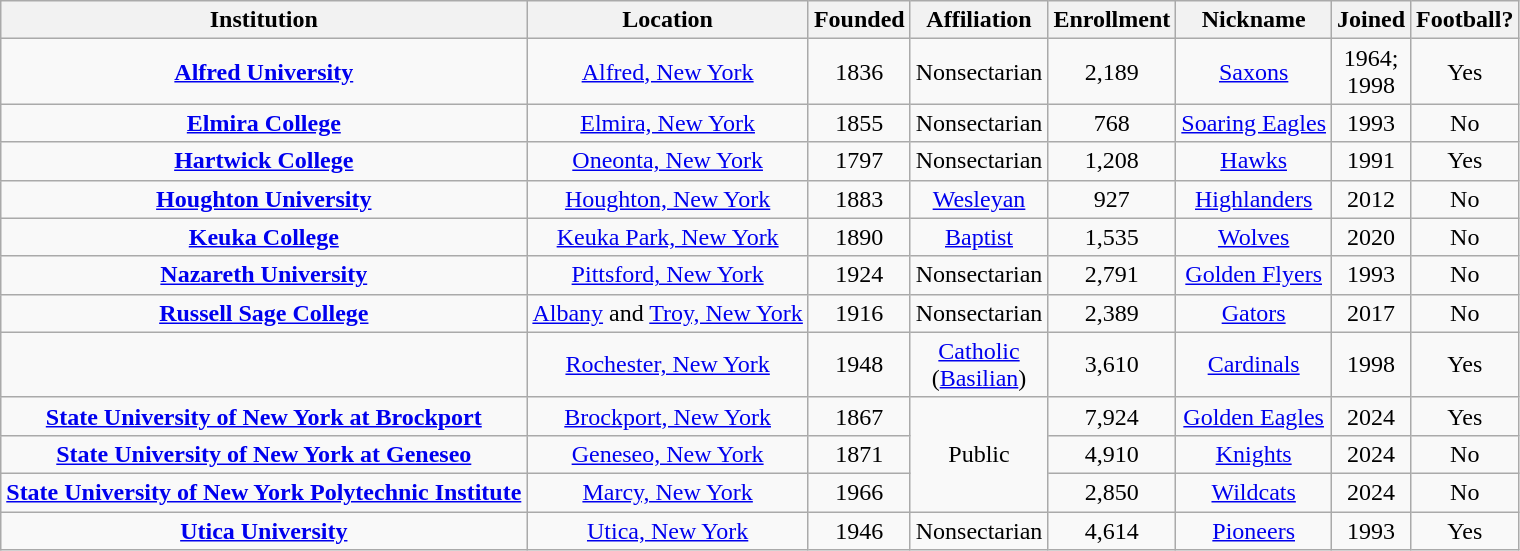<table class="wikitable sortable" style="text-align:center;">
<tr>
<th>Institution</th>
<th>Location</th>
<th>Founded</th>
<th>Affiliation</th>
<th>Enrollment</th>
<th>Nickname</th>
<th>Joined</th>
<th>Football?</th>
</tr>
<tr>
<td><strong><a href='#'>Alfred University</a></strong></td>
<td><a href='#'>Alfred, New York</a></td>
<td>1836</td>
<td>Nonsectarian</td>
<td>2,189</td>
<td><a href='#'>Saxons</a></td>
<td>1964;<br>1998</td>
<td>Yes</td>
</tr>
<tr>
<td><strong><a href='#'>Elmira College</a></strong></td>
<td><a href='#'>Elmira, New York</a></td>
<td>1855</td>
<td>Nonsectarian</td>
<td>768</td>
<td><a href='#'>Soaring Eagles</a></td>
<td>1993</td>
<td>No</td>
</tr>
<tr>
<td><strong><a href='#'>Hartwick College</a></strong></td>
<td><a href='#'>Oneonta, New York</a></td>
<td>1797</td>
<td>Nonsectarian</td>
<td>1,208</td>
<td><a href='#'>Hawks</a></td>
<td>1991</td>
<td>Yes</td>
</tr>
<tr>
<td><strong><a href='#'>Houghton University</a></strong></td>
<td><a href='#'>Houghton, New York</a></td>
<td>1883</td>
<td><a href='#'>Wesleyan</a></td>
<td>927</td>
<td><a href='#'>Highlanders</a></td>
<td>2012</td>
<td>No</td>
</tr>
<tr>
<td><strong><a href='#'>Keuka College</a></strong></td>
<td><a href='#'>Keuka Park, New York</a></td>
<td>1890</td>
<td><a href='#'>Baptist</a></td>
<td>1,535</td>
<td><a href='#'>Wolves</a></td>
<td>2020</td>
<td>No</td>
</tr>
<tr>
<td><strong><a href='#'>Nazareth University</a></strong></td>
<td><a href='#'>Pittsford, New York</a></td>
<td>1924</td>
<td>Nonsectarian</td>
<td>2,791</td>
<td><a href='#'>Golden Flyers</a></td>
<td>1993</td>
<td>No</td>
</tr>
<tr>
<td><strong><a href='#'>Russell Sage College</a></strong></td>
<td><a href='#'>Albany</a> and <a href='#'>Troy, New York</a></td>
<td>1916</td>
<td>Nonsectarian</td>
<td>2,389</td>
<td><a href='#'>Gators</a></td>
<td>2017</td>
<td>No</td>
</tr>
<tr>
<td></td>
<td><a href='#'>Rochester, New York</a></td>
<td>1948</td>
<td><a href='#'>Catholic</a><br>(<a href='#'>Basilian</a>)</td>
<td>3,610</td>
<td><a href='#'>Cardinals</a></td>
<td>1998</td>
<td>Yes</td>
</tr>
<tr>
<td><strong><a href='#'>State University of New York at Brockport</a></strong></td>
<td><a href='#'>Brockport, New York</a></td>
<td>1867</td>
<td rowspan="3">Public</td>
<td>7,924</td>
<td><a href='#'>Golden Eagles</a></td>
<td>2024</td>
<td>Yes</td>
</tr>
<tr>
<td><strong><a href='#'>State University of New York at Geneseo</a></strong></td>
<td><a href='#'>Geneseo, New York</a></td>
<td>1871</td>
<td>4,910</td>
<td><a href='#'>Knights</a></td>
<td>2024</td>
<td>No</td>
</tr>
<tr>
<td><strong><a href='#'>State University of New York Polytechnic Institute</a></strong></td>
<td><a href='#'>Marcy, New York</a></td>
<td>1966</td>
<td>2,850</td>
<td><a href='#'>Wildcats</a></td>
<td>2024</td>
<td>No</td>
</tr>
<tr>
<td><strong><a href='#'>Utica University</a></strong></td>
<td><a href='#'>Utica, New York</a></td>
<td>1946</td>
<td>Nonsectarian</td>
<td>4,614</td>
<td><a href='#'>Pioneers</a></td>
<td>1993</td>
<td>Yes</td>
</tr>
</table>
